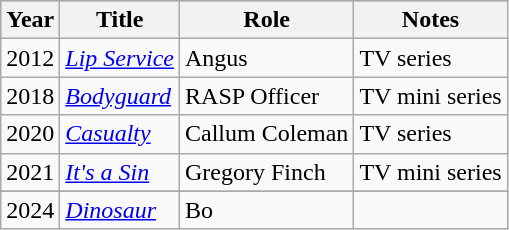<table class="wikitable">
<tr style="background:#b0c4de; text-align:center;">
<th>Year</th>
<th>Title</th>
<th>Role</th>
<th>Notes</th>
</tr>
<tr>
<td rowspan="1">2012</td>
<td><em><a href='#'>Lip Service</a></em></td>
<td>Angus</td>
<td>TV series</td>
</tr>
<tr>
<td rowspan="1">2018</td>
<td><em><a href='#'>Bodyguard</a></em></td>
<td>RASP Officer</td>
<td>TV mini series</td>
</tr>
<tr>
<td rowspan="1">2020</td>
<td><em><a href='#'>Casualty</a></em></td>
<td>Callum Coleman</td>
<td>TV series</td>
</tr>
<tr>
<td rowspan="1">2021</td>
<td><em><a href='#'>It's a Sin</a></em></td>
<td>Gregory Finch</td>
<td>TV mini series</td>
</tr>
<tr>
</tr>
<tr>
<td>2024</td>
<td><em><a href='#'>Dinosaur</a></em></td>
<td>Bo</td>
<td></td>
</tr>
</table>
